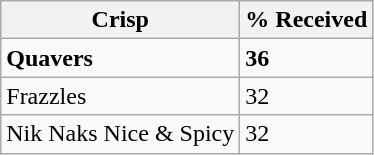<table class="wikitable">
<tr>
<th>Crisp</th>
<th>% Received</th>
</tr>
<tr>
<td><strong>Quavers</strong></td>
<td><strong>36</strong></td>
</tr>
<tr>
<td>Frazzles</td>
<td>32</td>
</tr>
<tr>
<td>Nik Naks Nice & Spicy</td>
<td>32</td>
</tr>
</table>
